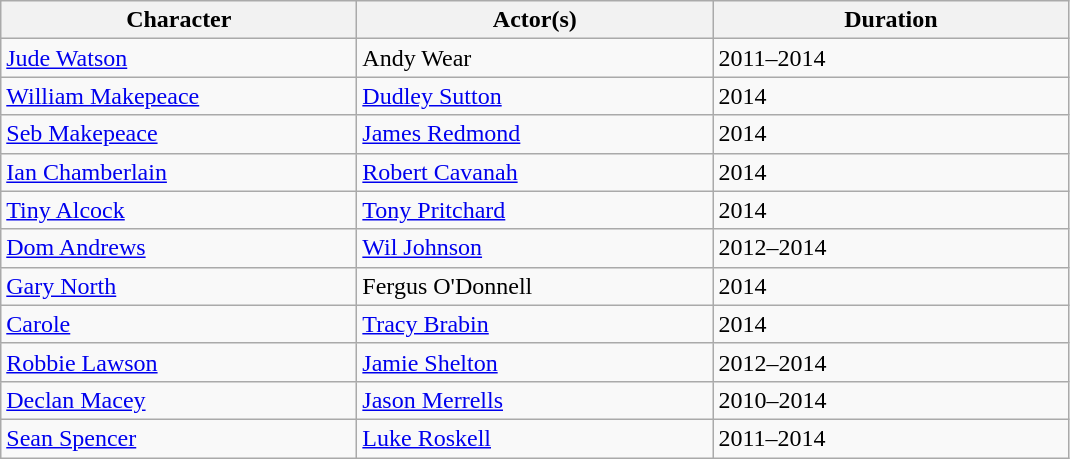<table class="wikitable">
<tr>
<th scope="col" width="230">Character</th>
<th scope="col" width="230">Actor(s)</th>
<th scope="col" width="230">Duration</th>
</tr>
<tr>
<td><a href='#'>Jude Watson</a></td>
<td>Andy Wear</td>
<td>2011–2014</td>
</tr>
<tr>
<td><a href='#'>William Makepeace</a></td>
<td><a href='#'>Dudley Sutton</a></td>
<td>2014</td>
</tr>
<tr>
<td><a href='#'>Seb Makepeace</a></td>
<td><a href='#'>James Redmond</a></td>
<td>2014</td>
</tr>
<tr>
<td><a href='#'>Ian Chamberlain</a></td>
<td><a href='#'>Robert Cavanah</a></td>
<td>2014</td>
</tr>
<tr>
<td><a href='#'>Tiny Alcock</a></td>
<td><a href='#'>Tony Pritchard</a></td>
<td>2014</td>
</tr>
<tr>
<td><a href='#'>Dom Andrews</a></td>
<td><a href='#'>Wil Johnson</a></td>
<td>2012–2014</td>
</tr>
<tr>
<td><a href='#'>Gary North</a></td>
<td>Fergus O'Donnell</td>
<td>2014</td>
</tr>
<tr>
<td><a href='#'>Carole</a></td>
<td><a href='#'>Tracy Brabin</a></td>
<td>2014</td>
</tr>
<tr>
<td><a href='#'>Robbie Lawson</a></td>
<td><a href='#'>Jamie Shelton</a></td>
<td>2012–2014</td>
</tr>
<tr>
<td><a href='#'>Declan Macey</a></td>
<td><a href='#'>Jason Merrells</a></td>
<td>2010–2014</td>
</tr>
<tr>
<td><a href='#'>Sean Spencer</a></td>
<td><a href='#'>Luke Roskell</a></td>
<td>2011–2014</td>
</tr>
</table>
